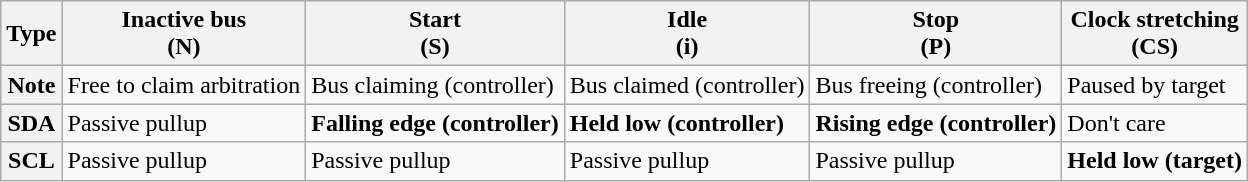<table class="wikitable">
<tr>
<th>Type</th>
<th>Inactive bus<br>(N)</th>
<th>Start<br>(S)</th>
<th>Idle<br>(i)</th>
<th>Stop<br>(P)</th>
<th>Clock stretching<br>(CS)</th>
</tr>
<tr>
<th>Note</th>
<td>Free to claim arbitration</td>
<td>Bus claiming (controller)</td>
<td>Bus claimed (controller)</td>
<td>Bus freeing (controller)</td>
<td>Paused by target</td>
</tr>
<tr>
<th>SDA</th>
<td>Passive pullup</td>
<td><strong>Falling edge (controller)</strong></td>
<td><strong>Held low (controller)</strong></td>
<td><strong>Rising edge (controller)</strong></td>
<td>Don't care</td>
</tr>
<tr>
<th>SCL</th>
<td>Passive pullup</td>
<td>Passive pullup</td>
<td>Passive pullup</td>
<td>Passive pullup</td>
<td><strong>Held low (target)</strong></td>
</tr>
</table>
